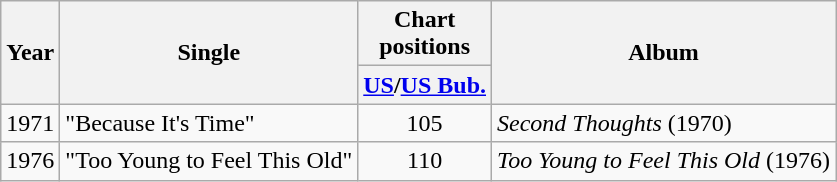<table class="wikitable">
<tr>
<th rowspan="2">Year</th>
<th rowspan="2">Single</th>
<th>Chart<br>positions</th>
<th rowspan="2">Album</th>
</tr>
<tr>
<th><a href='#'>US</a>/<a href='#'>US Bub.</a></th>
</tr>
<tr>
<td>1971</td>
<td>"Because It's Time"</td>
<td align="center">105</td>
<td><em>Second Thoughts</em> (1970)</td>
</tr>
<tr>
<td>1976</td>
<td>"Too Young to Feel This Old"</td>
<td align="center">110</td>
<td><em>Too Young to Feel This Old</em> (1976)</td>
</tr>
</table>
